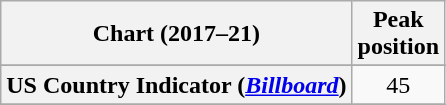<table class="wikitable sortable plainrowheaders" style="text-align:center;">
<tr>
<th>Chart (2017–21)</th>
<th>Peak <br> position</th>
</tr>
<tr>
</tr>
<tr>
</tr>
<tr>
<th scope="row">US Country Indicator (<a href='#'><em>Billboard</em></a>)</th>
<td style="text-align:center;">45</td>
</tr>
<tr>
</tr>
</table>
